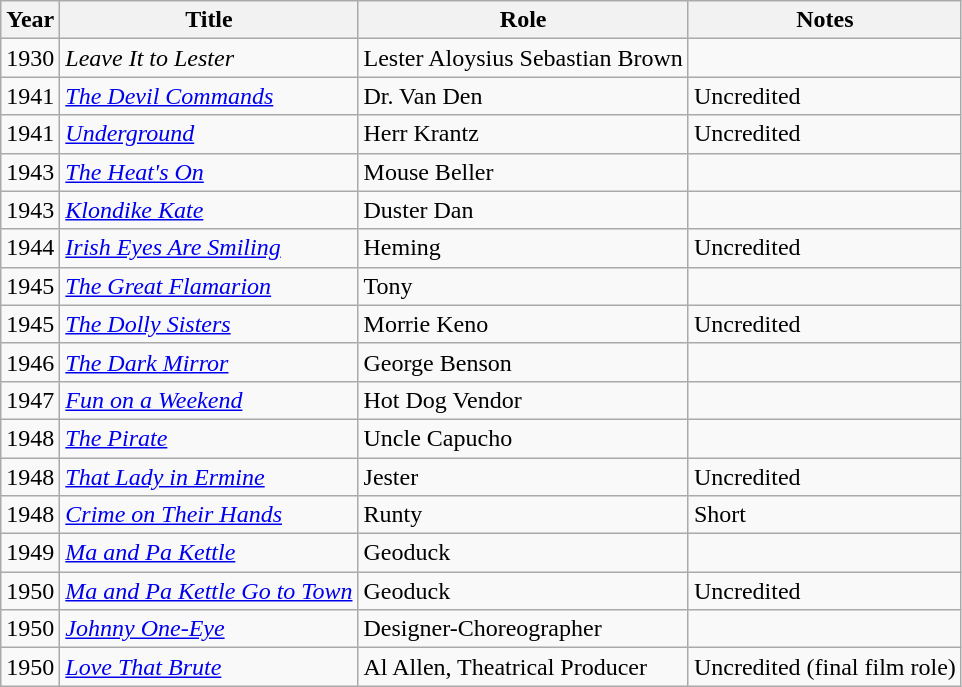<table class="wikitable">
<tr>
<th>Year</th>
<th>Title</th>
<th>Role</th>
<th>Notes</th>
</tr>
<tr>
<td>1930</td>
<td><em>Leave It to Lester</em></td>
<td>Lester Aloysius Sebastian Brown</td>
<td></td>
</tr>
<tr>
<td>1941</td>
<td><em><a href='#'>The Devil Commands</a></em></td>
<td>Dr. Van Den</td>
<td>Uncredited</td>
</tr>
<tr>
<td>1941</td>
<td><em><a href='#'>Underground</a></em></td>
<td>Herr Krantz</td>
<td>Uncredited</td>
</tr>
<tr>
<td>1943</td>
<td><em><a href='#'>The Heat's On</a></em></td>
<td>Mouse Beller</td>
<td></td>
</tr>
<tr>
<td>1943</td>
<td><em><a href='#'>Klondike Kate</a></em></td>
<td>Duster Dan</td>
<td></td>
</tr>
<tr>
<td>1944</td>
<td><em><a href='#'>Irish Eyes Are Smiling</a></em></td>
<td>Heming</td>
<td>Uncredited</td>
</tr>
<tr>
<td>1945</td>
<td><em><a href='#'>The Great Flamarion</a></em></td>
<td>Tony</td>
<td></td>
</tr>
<tr>
<td>1945</td>
<td><em><a href='#'>The Dolly Sisters</a></em></td>
<td>Morrie Keno</td>
<td>Uncredited</td>
</tr>
<tr>
<td>1946</td>
<td><em><a href='#'>The Dark Mirror</a></em></td>
<td>George Benson</td>
<td></td>
</tr>
<tr>
<td>1947</td>
<td><em><a href='#'>Fun on a Weekend</a></em></td>
<td>Hot Dog Vendor</td>
<td></td>
</tr>
<tr>
<td>1948</td>
<td><em><a href='#'>The Pirate</a></em></td>
<td>Uncle Capucho</td>
<td></td>
</tr>
<tr>
<td>1948</td>
<td><em><a href='#'>That Lady in Ermine</a></em></td>
<td>Jester</td>
<td>Uncredited</td>
</tr>
<tr>
<td>1948</td>
<td><em><a href='#'>Crime on Their Hands</a></em></td>
<td>Runty</td>
<td>Short</td>
</tr>
<tr>
<td>1949</td>
<td><em><a href='#'>Ma and Pa Kettle</a></em></td>
<td>Geoduck</td>
<td></td>
</tr>
<tr>
<td>1950</td>
<td><em><a href='#'>Ma and Pa Kettle Go to Town</a></em></td>
<td>Geoduck</td>
<td>Uncredited</td>
</tr>
<tr>
<td>1950</td>
<td><em><a href='#'>Johnny One-Eye</a></em></td>
<td>Designer-Choreographer</td>
<td></td>
</tr>
<tr>
<td>1950</td>
<td><em><a href='#'>Love That Brute</a></em></td>
<td>Al Allen, Theatrical Producer</td>
<td>Uncredited (final film role)</td>
</tr>
</table>
